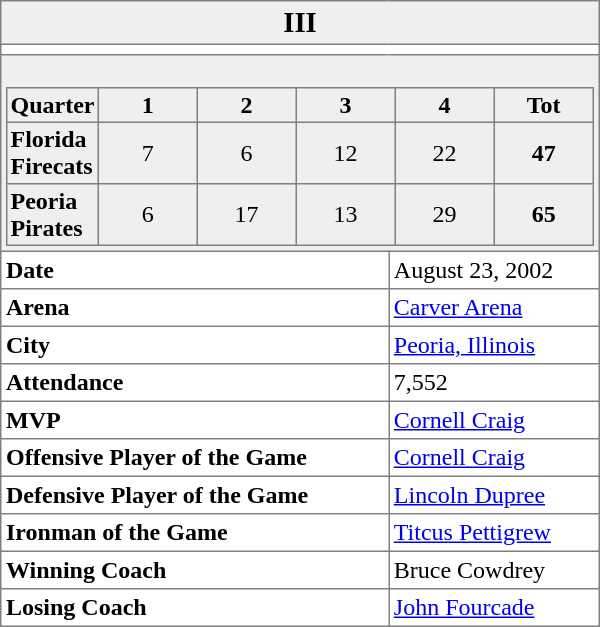<table class="toccolours" border="1" cellpadding="3" cellspacing="0" style="width: 25em; float: right; margin: 0 0 1em 1em; border-collapse: collapse;">
<tr style="text-align: center;">
<td colspan="2" style="background: #efefef; font-size: larger;"><strong> III</strong></td>
</tr>
<tr style="text-align: center; background: #ffffff;">
<td colspan="2"></td>
</tr>
<tr>
<td align="center" colspan="2" style="background: #efefef;"><br><table class="toccolours" border="1" cellpadding="2" cellspacing="2" style="width: 100%; border-collapse: collapse;">
<tr style="text-align: center;">
<td><strong>Quarter</strong></td>
<td style="width: 17%;"><strong>1</strong></td>
<td style="width: 17%;"><strong>2</strong></td>
<td style="width: 17%;"><strong>3</strong></td>
<td style="width: 17%;"><strong>4</strong></td>
<td style="width: 17%;"><strong>Tot</strong></td>
</tr>
<tr style="text-align: center;">
<td align="left"><strong>Florida Firecats  </strong></td>
<td>7</td>
<td>6</td>
<td>12</td>
<td>22</td>
<td><strong>47</strong></td>
</tr>
<tr style="text-align: center;">
<td align="left"><strong>Peoria Pirates  </strong></td>
<td>6</td>
<td>17</td>
<td>13</td>
<td>29</td>
<td><strong>65</strong></td>
</tr>
</table>
</td>
</tr>
<tr style="vertical-align: middle;">
<td><strong>Date</strong></td>
<td>August 23, 2002</td>
</tr>
<tr style="vertical-align: middle;">
<td><strong>Arena</strong></td>
<td><a href='#'>Carver Arena</a></td>
</tr>
<tr style="vertical-align: middle;">
<td><strong>City</strong></td>
<td><a href='#'>Peoria, Illinois</a></td>
</tr>
<tr style="vertical-align: middle;">
<td><strong>Attendance</strong></td>
<td>7,552</td>
</tr>
<tr style="vertical-align: middle;">
<td><strong>MVP</strong></td>
<td><a href='#'>Cornell Craig</a></td>
</tr>
<tr style="vertical-align: middle;">
<td><strong>Offensive Player of the Game</strong></td>
<td><a href='#'>Cornell Craig</a></td>
</tr>
<tr style="vertical-align: middle;">
<td><strong>Defensive Player of the Game</strong></td>
<td><a href='#'>Lincoln Dupree</a></td>
</tr>
<tr style="vertical-align: middle;">
<td><strong>Ironman of the Game</strong></td>
<td><a href='#'>Titcus Pettigrew</a></td>
</tr>
<tr style="vertical-align: middle;">
<td><strong>Winning Coach</strong></td>
<td>Bruce Cowdrey</td>
</tr>
<tr style="vertical-align: middle;">
<td><strong>Losing Coach</strong></td>
<td><a href='#'>John Fourcade</a></td>
</tr>
</table>
